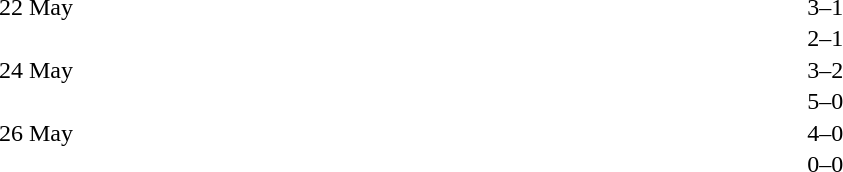<table cellspacing=1 width=70%>
<tr>
<th width=25%></th>
<th width=30%></th>
<th width=15%></th>
<th width=30%></th>
</tr>
<tr>
<td>22 May</td>
<td align=right></td>
<td align=center>3–1</td>
<td></td>
</tr>
<tr>
<td></td>
<td align=right></td>
<td align=center>2–1</td>
<td></td>
</tr>
<tr>
<td>24 May</td>
<td align=right></td>
<td align=center>3–2</td>
<td></td>
</tr>
<tr>
<td></td>
<td align=right></td>
<td align=center>5–0</td>
<td></td>
</tr>
<tr>
<td>26 May</td>
<td align=right></td>
<td align=center>4–0</td>
<td></td>
</tr>
<tr>
<td></td>
<td align=right></td>
<td align=center>0–0</td>
<td></td>
</tr>
</table>
